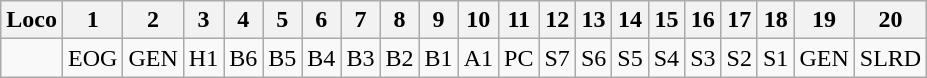<table class="wikitable">
<tr>
<th rowspan="1">Loco</th>
<th rowspan="1">1</th>
<th>2</th>
<th rowspan="1">3</th>
<th rowspan="1">4</th>
<th rowspan="1">5</th>
<th rowspan="1">6</th>
<th rowspan="1">7</th>
<th rowspan="1">8</th>
<th>9</th>
<th>10</th>
<th rowspan="1">11</th>
<th>12</th>
<th rowspan="1">13</th>
<th rowspan="1">14</th>
<th rowspan="1">15</th>
<th rowspan="1">16</th>
<th rowspan="1">17</th>
<th rowspan="1">18</th>
<th rowspan="1">19</th>
<th rowspan="1">20</th>
</tr>
<tr>
<td></td>
<td>EOG</td>
<td>GEN</td>
<td>H1</td>
<td>B6</td>
<td>B5</td>
<td>B4</td>
<td>B3</td>
<td>B2</td>
<td>B1</td>
<td>A1</td>
<td>PC</td>
<td>S7</td>
<td>S6</td>
<td>S5</td>
<td>S4</td>
<td>S3</td>
<td>S2</td>
<td>S1</td>
<td>GEN</td>
<td>SLRD</td>
</tr>
</table>
